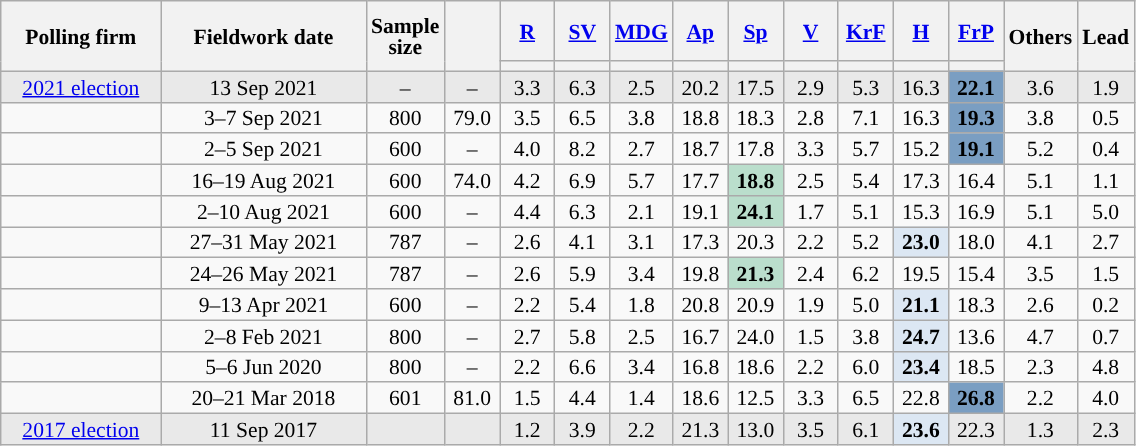<table class="wikitable mw-collapsible sortable" style="text-align:center;font-size:90%;line-height:14px;">
<tr style="height:40px;">
<th rowspan="2" style="width:100px;">Polling firm</th>
<th rowspan="2" style="width:130px;">Fieldwork date</th>
<th rowspan="2" style="width:35px;">Sample<br>size</th>
<th rowspan="2" style="width:30px;"></th>
<th class="unsortable" style="width:30px;"><a href='#'>R</a></th>
<th class="unsortable" style="width:30px;"><a href='#'>SV</a></th>
<th class="unsortable" style="width:30px;"><a href='#'>MDG</a></th>
<th class="unsortable" style="width:30px;"><a href='#'>Ap</a></th>
<th class="unsortable" style="width:30px;"><a href='#'>Sp</a></th>
<th class="unsortable" style="width:30px;"><a href='#'>V</a></th>
<th class="unsortable" style="width:30px;"><a href='#'>KrF</a></th>
<th class="unsortable" style="width:30px;"><a href='#'>H</a></th>
<th class="unsortable" style="width:30px;"><a href='#'>FrP</a></th>
<th class="unsortable" style="width:20px;" rowspan="2">Others</th>
<th rowspan="2" style="width:30px;">Lead</th>
</tr>
<tr>
<th style="background:"></th>
<th style="background:"></th>
<th style="background:"></th>
<th style="background:"></th>
<th style="background:"></th>
<th style="background:"></th>
<th style="background:"></th>
<th style="background:"></th>
<th style="background:"></th>
</tr>
<tr style="background:#E9E9E9;">
<td><a href='#'>2021 election</a></td>
<td>13 Sep 2021</td>
<td>–</td>
<td>–</td>
<td>3.3</td>
<td>6.3</td>
<td>2.5</td>
<td>20.2</td>
<td>17.5</td>
<td>2.9</td>
<td>5.3</td>
<td>16.3</td>
<td style="background:#7a9ec2;"><strong>22.1</strong></td>
<td>3.6</td>
<td style="background:">1.9</td>
</tr>
<tr>
<td></td>
<td>3–7 Sep 2021</td>
<td>800</td>
<td>79.0</td>
<td>3.5</td>
<td>6.5</td>
<td>3.8</td>
<td>18.8</td>
<td>18.3</td>
<td>2.8</td>
<td>7.1</td>
<td>16.3</td>
<td style="background:#7a9ec2;"><strong>19.3</strong></td>
<td>3.8</td>
<td style="background:">0.5</td>
</tr>
<tr>
<td></td>
<td>2–5 Sep 2021</td>
<td>600</td>
<td>–</td>
<td>4.0</td>
<td>8.2</td>
<td>2.7</td>
<td>18.7</td>
<td>17.8</td>
<td>3.3</td>
<td>5.7</td>
<td>15.2</td>
<td style="background:#7a9ec2;"><strong>19.1</strong></td>
<td>5.2</td>
<td style="background:">0.4</td>
</tr>
<tr>
<td></td>
<td>16–19 Aug 2021</td>
<td>600</td>
<td>74.0</td>
<td>4.2</td>
<td>6.9</td>
<td>5.7</td>
<td>17.7</td>
<td style="background:#BADECC;"><strong>18.8</strong></td>
<td>2.5</td>
<td>5.4</td>
<td>17.3</td>
<td>16.4</td>
<td>5.1</td>
<td style="background:">1.1</td>
</tr>
<tr>
<td></td>
<td>2–10 Aug 2021</td>
<td>600</td>
<td>–</td>
<td>4.4</td>
<td>6.3</td>
<td>2.1</td>
<td>19.1</td>
<td style="background:#BADECC;"><strong>24.1</strong></td>
<td>1.7</td>
<td>5.1</td>
<td>15.3</td>
<td>16.9</td>
<td>5.1</td>
<td style="background:">5.0</td>
</tr>
<tr>
<td></td>
<td>27–31 May 2021</td>
<td>787</td>
<td>–</td>
<td>2.6</td>
<td>4.1</td>
<td>3.1</td>
<td>17.3</td>
<td>20.3</td>
<td>2.2</td>
<td>5.2</td>
<td style="background:#DCE7F3;"><strong>23.0</strong></td>
<td>18.0</td>
<td>4.1</td>
<td style="background:">2.7</td>
</tr>
<tr>
<td></td>
<td>24–26 May 2021</td>
<td>787</td>
<td>–</td>
<td>2.6</td>
<td>5.9</td>
<td>3.4</td>
<td>19.8</td>
<td style="background:#BADECC;"><strong>21.3</strong></td>
<td>2.4</td>
<td>6.2</td>
<td>19.5</td>
<td>15.4</td>
<td>3.5</td>
<td style="background:">1.5</td>
</tr>
<tr>
<td></td>
<td>9–13 Apr 2021</td>
<td>600</td>
<td>–</td>
<td>2.2</td>
<td>5.4</td>
<td>1.8</td>
<td>20.8</td>
<td>20.9</td>
<td>1.9</td>
<td>5.0</td>
<td style="background:#DCE7F3;"><strong>21.1</strong></td>
<td>18.3</td>
<td>2.6</td>
<td style="background:">0.2</td>
</tr>
<tr>
<td></td>
<td data-sort-value="2017-12-20">2–8 Feb 2021</td>
<td>800</td>
<td>–</td>
<td>2.7</td>
<td>5.8</td>
<td>2.5</td>
<td>16.7</td>
<td>24.0</td>
<td>1.5</td>
<td>3.8</td>
<td style="background:#DCE7F3;"><strong>24.7</strong></td>
<td>13.6</td>
<td>4.7</td>
<td style="background:">0.7</td>
</tr>
<tr>
<td></td>
<td>5–6 Jun 2020</td>
<td>800</td>
<td>–</td>
<td>2.2</td>
<td>6.6</td>
<td>3.4</td>
<td>16.8</td>
<td>18.6</td>
<td>2.2</td>
<td>6.0</td>
<td style="background:#DCE7F3;"><strong>23.4</strong></td>
<td>18.5</td>
<td>2.3</td>
<td style="background:">4.8</td>
</tr>
<tr>
<td></td>
<td>20–21 Mar 2018</td>
<td>601</td>
<td>81.0</td>
<td>1.5</td>
<td>4.4</td>
<td>1.4</td>
<td>18.6</td>
<td>12.5</td>
<td>3.3</td>
<td>6.5</td>
<td>22.8</td>
<td style="background:#7a9ec2"><strong>26.8</strong></td>
<td>2.2</td>
<td style="background:">4.0</td>
</tr>
<tr style="background:#E9E9E9;">
<td><a href='#'>2017 election</a></td>
<td>11 Sep 2017</td>
<td></td>
<td></td>
<td>1.2</td>
<td>3.9</td>
<td>2.2</td>
<td>21.3</td>
<td>13.0</td>
<td>3.5</td>
<td>6.1</td>
<td style="background:#DCE7F3;"><strong>23.6</strong></td>
<td>22.3</td>
<td>1.3</td>
<td style="background:">2.3</td>
</tr>
</table>
